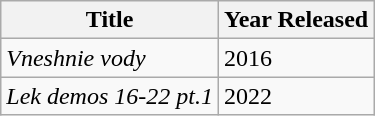<table class="wikitable">
<tr>
<th>Title</th>
<th>Year Released</th>
</tr>
<tr>
<td><em>Vneshnie vody</em>  </td>
<td>2016</td>
</tr>
<tr>
<td><em>Lek demos 16-22 pt.1</em></td>
<td>2022</td>
</tr>
</table>
